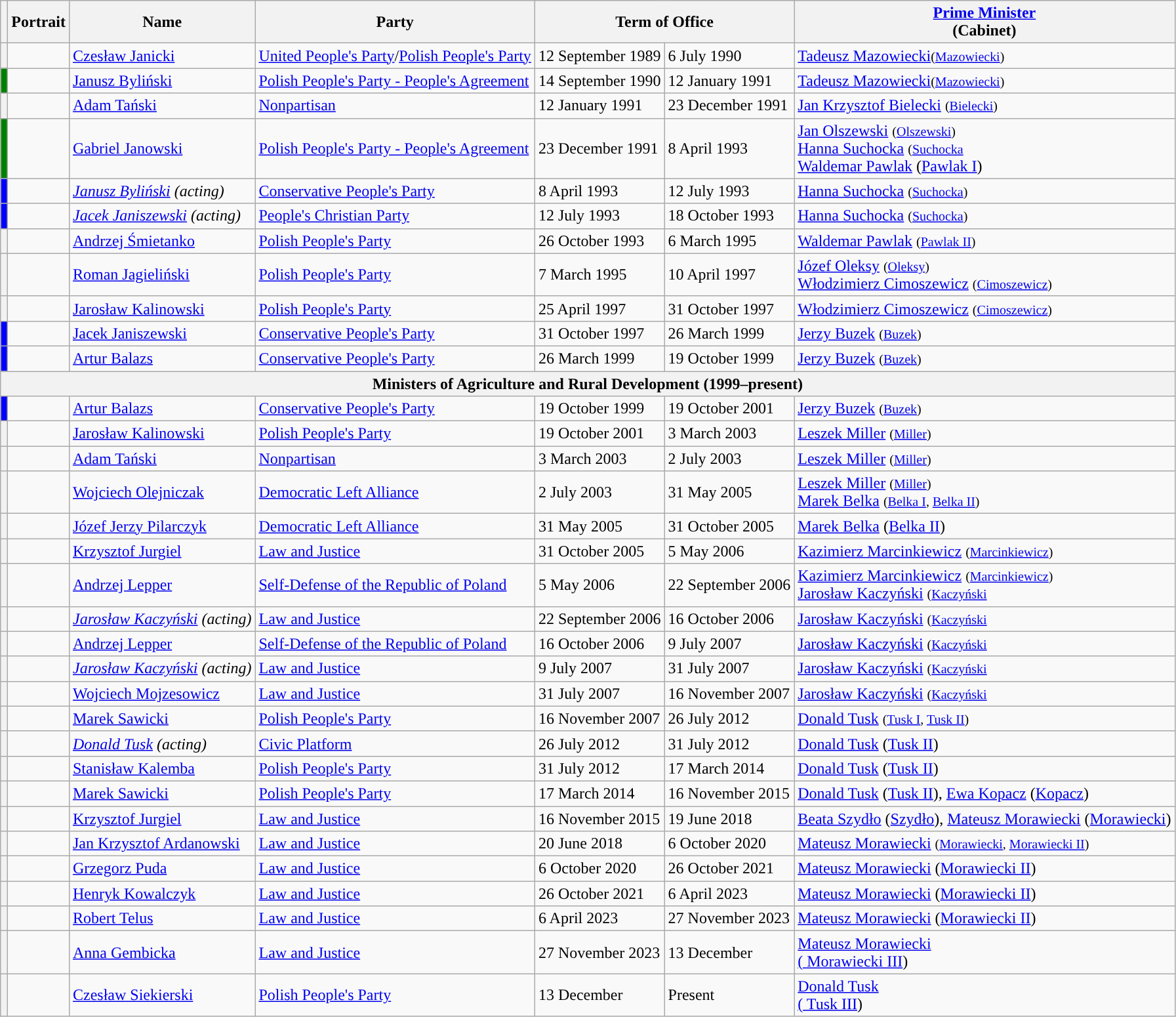<table class="wikitable">
<tr>
<th></th>
<th>Portrait</th>
<th>Name</th>
<th>Party</th>
<th colspan="2">Term of Office</th>
<th><a href='#'>Prime Minister</a><br>(Cabinet)</th>
</tr>
<tr>
<th style="background:"></th>
<td></td>
<td><a href='#'>Czesław Janicki</a></td>
<td><a href='#'>United People's Party</a>/<a href='#'>Polish People's Party</a></td>
<td>12 September 1989</td>
<td>6 July 1990</td>
<td><a href='#'>Tadeusz Mazowiecki</a><small>(<a href='#'>Mazowiecki</a>)</small></td>
</tr>
<tr>
<th style= "background:#008000;"></th>
<td></td>
<td><a href='#'>Janusz Byliński</a></td>
<td><a href='#'>Polish People's Party - People's Agreement</a></td>
<td>14 September 1990</td>
<td>12 January 1991</td>
<td><a href='#'>Tadeusz Mazowiecki</a><small>(<a href='#'>Mazowiecki</a>)</small></td>
</tr>
<tr>
<th style="background:"></th>
<td></td>
<td><a href='#'>Adam Tański</a></td>
<td><a href='#'>Nonpartisan</a></td>
<td>12 January 1991</td>
<td>23 December 1991</td>
<td><a href='#'>Jan Krzysztof Bielecki</a> <small>(<a href='#'>Bielecki</a>)</small></td>
</tr>
<tr>
<th style= "background:#008000;"></th>
<td></td>
<td><a href='#'>Gabriel Janowski</a></td>
<td><a href='#'>Polish People's Party - People's Agreement</a></td>
<td>23 December 1991</td>
<td>8 April 1993</td>
<td><a href='#'>Jan Olszewski</a> <small>(<a href='#'>Olszewski</a>)</small><br><a href='#'>Hanna Suchocka</a> <small>(<a href='#'>Suchocka</a></small><br><a href='#'>Waldemar Pawlak</a> (<a href='#'>Pawlak I</a>)</td>
</tr>
<tr>
<th style="background:blue;"></th>
<td></td>
<td><em><a href='#'>Janusz Byliński</a> (acting)</em></td>
<td><a href='#'>Conservative People's Party</a></td>
<td>8 April 1993</td>
<td>12 July 1993</td>
<td><a href='#'>Hanna Suchocka</a> <small>(<a href='#'>Suchocka</a>)</small></td>
</tr>
<tr>
<th style="background:blue;"></th>
<td></td>
<td><em><a href='#'>Jacek Janiszewski</a> (acting)</em></td>
<td><a href='#'>People's Christian Party</a></td>
<td>12 July 1993</td>
<td>18 October 1993</td>
<td><a href='#'>Hanna Suchocka</a> <small>(<a href='#'>Suchocka</a>)</small></td>
</tr>
<tr>
<th style="background:"></th>
<td></td>
<td><a href='#'>Andrzej Śmietanko</a></td>
<td><a href='#'>Polish People's Party</a></td>
<td>26 October 1993</td>
<td>6 March 1995</td>
<td><a href='#'>Waldemar Pawlak</a> <small>(<a href='#'>Pawlak II</a>)</small></td>
</tr>
<tr>
<th style="background:"></th>
<td></td>
<td><a href='#'>Roman Jagieliński</a></td>
<td><a href='#'>Polish People's Party</a></td>
<td>7 March 1995</td>
<td>10 April 1997</td>
<td><a href='#'>Józef Oleksy</a> <small>(<a href='#'>Oleksy</a>)</small><br><a href='#'>Włodzimierz Cimoszewicz</a> <small>(<a href='#'>Cimoszewicz</a>)</small></td>
</tr>
<tr>
<th style="background:"></th>
<td></td>
<td><a href='#'>Jarosław Kalinowski</a></td>
<td><a href='#'>Polish People's Party</a></td>
<td>25 April 1997</td>
<td>31 October 1997</td>
<td><a href='#'>Włodzimierz Cimoszewicz</a> <small>(<a href='#'>Cimoszewicz</a>)</small></td>
</tr>
<tr>
<th style="background:blue;"></th>
<td></td>
<td><a href='#'>Jacek Janiszewski</a></td>
<td><a href='#'>Conservative People's Party</a></td>
<td>31 October 1997</td>
<td>26 March 1999</td>
<td><a href='#'>Jerzy Buzek</a> <small>(<a href='#'>Buzek</a>)</small></td>
</tr>
<tr>
<th style="background:blue;"></th>
<td></td>
<td><a href='#'>Artur Balazs</a></td>
<td><a href='#'>Conservative People's Party</a></td>
<td>26 March 1999</td>
<td>19 October 1999</td>
<td><a href='#'>Jerzy Buzek</a> <small>(<a href='#'>Buzek</a>)</small></td>
</tr>
<tr>
<th colspan="7">Ministers of Agriculture and Rural Development (1999–present)</th>
</tr>
<tr>
<th style="background:blue;"></th>
<td></td>
<td><a href='#'>Artur Balazs</a></td>
<td><a href='#'>Conservative People's Party</a></td>
<td>19 October 1999</td>
<td>19 October 2001</td>
<td><a href='#'>Jerzy Buzek</a> <small>(<a href='#'>Buzek</a>)</small></td>
</tr>
<tr>
<th style="background:"></th>
<td></td>
<td><a href='#'>Jarosław Kalinowski</a></td>
<td><a href='#'>Polish People's Party</a></td>
<td>19 October 2001</td>
<td>3 March 2003</td>
<td><a href='#'>Leszek Miller</a> <small>(<a href='#'>Miller</a>)</small></td>
</tr>
<tr>
<th style="background:"></th>
<td></td>
<td><a href='#'>Adam Tański</a></td>
<td><a href='#'>Nonpartisan</a></td>
<td>3 March 2003</td>
<td>2 July 2003</td>
<td><a href='#'>Leszek Miller</a> <small>(<a href='#'>Miller</a>)</small></td>
</tr>
<tr>
<th style="background:"></th>
<td></td>
<td><a href='#'>Wojciech Olejniczak</a></td>
<td><a href='#'>Democratic Left Alliance</a></td>
<td>2 July 2003</td>
<td>31 May 2005</td>
<td><a href='#'>Leszek Miller</a> <small>(<a href='#'>Miller</a>)</small><br><a href='#'>Marek Belka</a> <small>(<a href='#'>Belka I</a>, <a href='#'>Belka II</a>)</small></td>
</tr>
<tr>
<th style="background:"></th>
<td></td>
<td><a href='#'>Józef Jerzy Pilarczyk</a></td>
<td><a href='#'>Democratic Left Alliance</a></td>
<td>31 May 2005</td>
<td>31 October 2005</td>
<td><a href='#'>Marek Belka</a> (<a href='#'>Belka II</a>)</td>
</tr>
<tr>
<th style="background:"></th>
<td></td>
<td><a href='#'>Krzysztof Jurgiel</a></td>
<td><a href='#'>Law and Justice</a></td>
<td>31 October 2005</td>
<td>5 May 2006</td>
<td><a href='#'>Kazimierz Marcinkiewicz</a> <small>(<a href='#'>Marcinkiewicz</a>)</small></td>
</tr>
<tr>
<th style="background:"></th>
<td></td>
<td><a href='#'>Andrzej Lepper</a></td>
<td><a href='#'>Self-Defense of the Republic of Poland</a></td>
<td>5 May 2006</td>
<td>22 September 2006</td>
<td><a href='#'>Kazimierz Marcinkiewicz</a> <small>(<a href='#'>Marcinkiewicz</a>)</small><br><a href='#'>Jarosław Kaczyński</a> <small>(<a href='#'>Kaczyński</a></small></td>
</tr>
<tr>
<th style="background:"></th>
<td></td>
<td><em><a href='#'>Jarosław Kaczyński</a> (acting)</em></td>
<td><a href='#'>Law and Justice</a></td>
<td>22 September 2006</td>
<td>16 October 2006</td>
<td><a href='#'>Jarosław Kaczyński</a> <small>(<a href='#'>Kaczyński</a></small></td>
</tr>
<tr>
<th style="background:"></th>
<td></td>
<td><a href='#'>Andrzej Lepper</a></td>
<td><a href='#'>Self-Defense of the Republic of Poland</a></td>
<td>16 October 2006</td>
<td>9 July 2007</td>
<td><a href='#'>Jarosław Kaczyński</a> <small>(<a href='#'>Kaczyński</a></small></td>
</tr>
<tr>
<th style="background:"></th>
<td></td>
<td><em><a href='#'>Jarosław Kaczyński</a> (acting)</em></td>
<td><a href='#'>Law and Justice</a></td>
<td>9 July 2007</td>
<td>31 July 2007</td>
<td><a href='#'>Jarosław Kaczyński</a> <small>(<a href='#'>Kaczyński</a></small></td>
</tr>
<tr>
<th style="background:"></th>
<td></td>
<td><a href='#'>Wojciech Mojzesowicz</a></td>
<td><a href='#'>Law and Justice</a></td>
<td>31 July 2007</td>
<td>16 November 2007</td>
<td><a href='#'>Jarosław Kaczyński</a> <small>(<a href='#'>Kaczyński</a></small></td>
</tr>
<tr>
<th style="background:"></th>
<td></td>
<td><a href='#'>Marek Sawicki</a></td>
<td><a href='#'>Polish People's Party</a></td>
<td>16 November 2007</td>
<td>26 July 2012</td>
<td><a href='#'>Donald Tusk</a> <small>(<a href='#'>Tusk I</a>, <a href='#'>Tusk II</a>)</small></td>
</tr>
<tr>
<th style="background:"></th>
<td></td>
<td><em><a href='#'>Donald Tusk</a> (acting)</em></td>
<td><a href='#'>Civic Platform</a></td>
<td>26 July 2012</td>
<td>31 July 2012</td>
<td><a href='#'>Donald Tusk</a> (<a href='#'>Tusk II</a>)</td>
</tr>
<tr>
<th style="background:"></th>
<td></td>
<td><a href='#'>Stanisław Kalemba</a></td>
<td><a href='#'>Polish People's Party</a></td>
<td>31 July 2012</td>
<td>17 March 2014</td>
<td><a href='#'>Donald Tusk</a> (<a href='#'>Tusk II</a>)</td>
</tr>
<tr>
<th style="background:"></th>
<td></td>
<td><a href='#'>Marek Sawicki</a></td>
<td><a href='#'>Polish People's Party</a></td>
<td>17 March 2014</td>
<td>16 November 2015</td>
<td><a href='#'>Donald Tusk</a> (<a href='#'>Tusk II</a>), <a href='#'>Ewa Kopacz</a> (<a href='#'>Kopacz</a>)</td>
</tr>
<tr>
<th style="background:"></th>
<td></td>
<td><a href='#'>Krzysztof Jurgiel</a></td>
<td><a href='#'>Law and Justice</a></td>
<td>16 November 2015</td>
<td>19 June 2018</td>
<td><a href='#'>Beata Szydło</a>  (<a href='#'>Szydło</a>), <a href='#'>Mateusz Morawiecki</a>  (<a href='#'>Morawiecki</a>)</td>
</tr>
<tr>
<th style="background:"></th>
<td></td>
<td><a href='#'>Jan Krzysztof Ardanowski</a></td>
<td><a href='#'>Law and Justice</a></td>
<td>20 June 2018</td>
<td>6 October 2020</td>
<td><a href='#'>Mateusz Morawiecki</a> <small>(<a href='#'>Morawiecki</a>, <a href='#'>Morawiecki II</a>)</small></td>
</tr>
<tr>
<th style="background:"></th>
<td></td>
<td><a href='#'>Grzegorz Puda</a></td>
<td><a href='#'>Law and Justice</a></td>
<td>6 October 2020</td>
<td>26 October 2021</td>
<td><a href='#'>Mateusz Morawiecki</a>  (<a href='#'>Morawiecki II</a>)</td>
</tr>
<tr>
<th style="background:"></th>
<td></td>
<td><a href='#'>Henryk Kowalczyk</a></td>
<td><a href='#'>Law and Justice</a></td>
<td>26 October 2021</td>
<td>6 April 2023</td>
<td><a href='#'>Mateusz Morawiecki</a>  (<a href='#'>Morawiecki II</a>)</td>
</tr>
<tr>
<th style="background:"></th>
<td></td>
<td><a href='#'>Robert Telus</a></td>
<td><a href='#'>Law and Justice</a></td>
<td>6 April 2023</td>
<td>27 November 2023</td>
<td><a href='#'>Mateusz Morawiecki</a>  (<a href='#'>Morawiecki II</a>)</td>
</tr>
<tr>
<th style="background:"></th>
<td></td>
<td><a href='#'>Anna Gembicka</a></td>
<td><a href='#'>Law and Justice</a></td>
<td>27 November 2023</td>
<td>13 December</td>
<td><a href='#'>Mateusz Morawiecki</a><br><a href='#'>( Morawiecki III</a>)</td>
</tr>
<tr>
<th style="background:"></th>
<td></td>
<td><a href='#'>Czesław Siekierski</a></td>
<td><a href='#'>Polish People's Party</a></td>
<td>13 December</td>
<td>Present</td>
<td><a href='#'>Donald Tusk</a><br><a href='#'>( Tusk III</a>)</td>
</tr>
</table>
